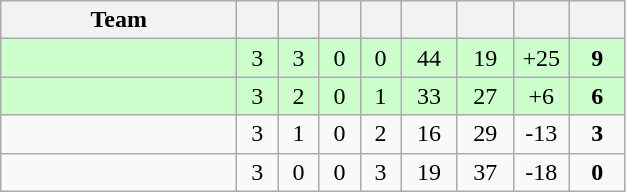<table class="wikitable" style="text-align:center;">
<tr>
<th width=150>Team</th>
<th width=20></th>
<th width=20></th>
<th width=20></th>
<th width=20></th>
<th width=30></th>
<th width=30></th>
<th width=30></th>
<th width=30></th>
</tr>
<tr bgcolor=#ccffcc>
<td align="left"></td>
<td>3</td>
<td>3</td>
<td>0</td>
<td>0</td>
<td>44</td>
<td>19</td>
<td>+25</td>
<td><strong>9</strong></td>
</tr>
<tr bgcolor=#ccffcc>
<td align="left"></td>
<td>3</td>
<td>2</td>
<td>0</td>
<td>1</td>
<td>33</td>
<td>27</td>
<td>+6</td>
<td><strong>6</strong></td>
</tr>
<tr bgcolor=>
<td align="left"></td>
<td>3</td>
<td>1</td>
<td>0</td>
<td>2</td>
<td>16</td>
<td>29</td>
<td>-13</td>
<td><strong>3</strong></td>
</tr>
<tr bgcolor=>
<td align="left"></td>
<td>3</td>
<td>0</td>
<td>0</td>
<td>3</td>
<td>19</td>
<td>37</td>
<td>-18</td>
<td><strong>0</strong></td>
</tr>
</table>
